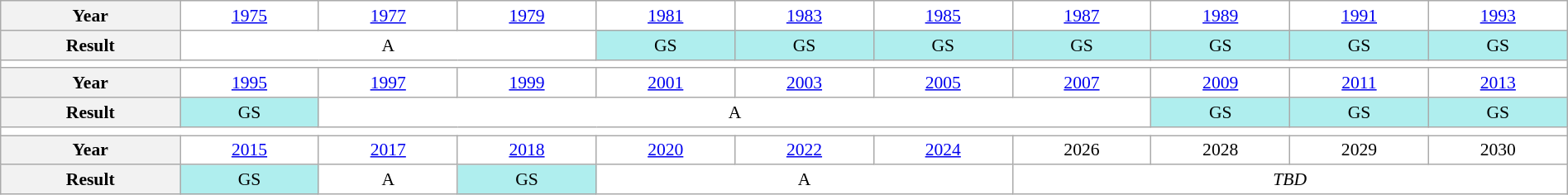<table class="wikitable" style="text-align:center; font-size:90%; background:white;" width="100%">
<tr>
<th>Year</th>
<td><a href='#'>1975</a></td>
<td><a href='#'>1977</a></td>
<td><a href='#'>1979</a></td>
<td><a href='#'>1981</a></td>
<td><a href='#'>1983</a></td>
<td><a href='#'>1985</a></td>
<td><a href='#'>1987</a></td>
<td><a href='#'>1989</a></td>
<td><a href='#'>1991</a></td>
<td><a href='#'>1993</a></td>
</tr>
<tr>
<th>Result</th>
<td colspan="3">A</td>
<td bgcolor="afeeee">GS</td>
<td bgcolor="afeeee">GS</td>
<td bgcolor="afeeee">GS</td>
<td bgcolor="afeeee">GS</td>
<td bgcolor="afeeee">GS</td>
<td bgcolor="afeeee">GS</td>
<td bgcolor="afeeee">GS</td>
</tr>
<tr>
<td colspan="11"></td>
</tr>
<tr>
<th>Year</th>
<td><a href='#'>1995</a></td>
<td><a href='#'>1997</a></td>
<td><a href='#'>1999</a></td>
<td><a href='#'>2001</a></td>
<td><a href='#'>2003</a></td>
<td><a href='#'>2005</a></td>
<td><a href='#'>2007</a></td>
<td><a href='#'>2009</a></td>
<td><a href='#'>2011</a></td>
<td><a href='#'>2013</a></td>
</tr>
<tr>
<th>Result</th>
<td bgcolor="afeeee">GS</td>
<td colspan="6">A</td>
<td bgcolor="afeeee">GS</td>
<td bgcolor="afeeee">GS</td>
<td bgcolor="afeeee">GS</td>
</tr>
<tr>
<td colspan="11"></td>
</tr>
<tr>
<th>Year</th>
<td><a href='#'>2015</a></td>
<td><a href='#'>2017</a></td>
<td><a href='#'>2018</a></td>
<td><a href='#'>2020</a></td>
<td><a href='#'>2022</a></td>
<td><a href='#'>2024</a></td>
<td>2026</td>
<td>2028</td>
<td>2029</td>
<td>2030</td>
</tr>
<tr>
<th>Result</th>
<td bgcolor="afeeee">GS</td>
<td>A</td>
<td bgcolor="afeeee">GS</td>
<td colspan="3">A</td>
<td colspan="4"><em>TBD</em></td>
</tr>
</table>
